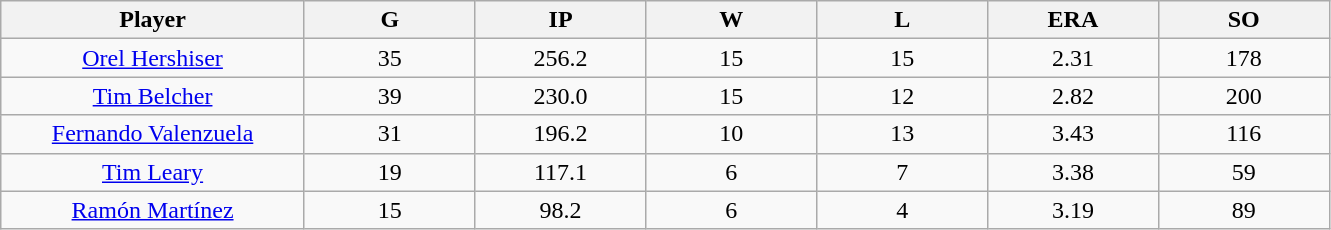<table class="wikitable sortable">
<tr>
<th bgcolor="#DDDDFF" width="16%">Player</th>
<th bgcolor="#DDDDFF" width="9%">G</th>
<th bgcolor="#DDDDFF" width="9%">IP</th>
<th bgcolor="#DDDDFF" width="9%">W</th>
<th bgcolor="#DDDDFF" width="9%">L</th>
<th bgcolor="#DDDDFF" width="9%">ERA</th>
<th bgcolor="#DDDDFF" width="9%">SO</th>
</tr>
<tr align=center>
<td><a href='#'>Orel Hershiser</a></td>
<td>35</td>
<td>256.2</td>
<td>15</td>
<td>15</td>
<td>2.31</td>
<td>178</td>
</tr>
<tr align=center>
<td><a href='#'>Tim Belcher</a></td>
<td>39</td>
<td>230.0</td>
<td>15</td>
<td>12</td>
<td>2.82</td>
<td>200</td>
</tr>
<tr align=center>
<td><a href='#'>Fernando Valenzuela</a></td>
<td>31</td>
<td>196.2</td>
<td>10</td>
<td>13</td>
<td>3.43</td>
<td>116</td>
</tr>
<tr align=center>
<td><a href='#'>Tim Leary</a></td>
<td>19</td>
<td>117.1</td>
<td>6</td>
<td>7</td>
<td>3.38</td>
<td>59</td>
</tr>
<tr align=center>
<td><a href='#'>Ramón Martínez</a></td>
<td>15</td>
<td>98.2</td>
<td>6</td>
<td>4</td>
<td>3.19</td>
<td>89</td>
</tr>
</table>
